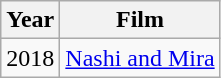<table class="wikitable">
<tr>
<th>Year</th>
<th>Film</th>
</tr>
<tr>
<td>2018</td>
<td><a href='#'>Nashi and Mira</a></td>
</tr>
</table>
